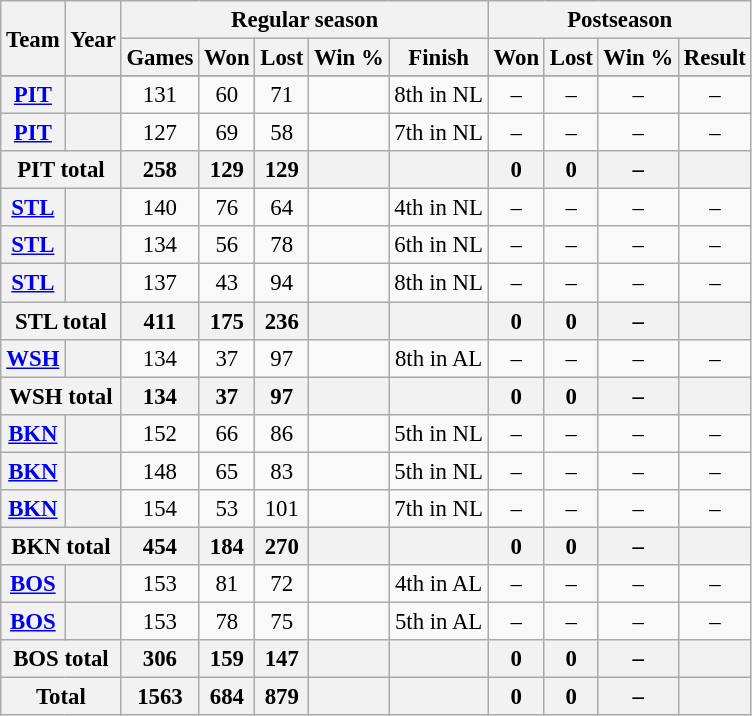<table class="wikitable" style="font-size: 95%; text-align:center;">
<tr>
<th rowspan="2">Team</th>
<th rowspan="2">Year</th>
<th colspan="5">Regular season</th>
<th colspan="4">Postseason</th>
</tr>
<tr>
<th>Games</th>
<th>Won</th>
<th>Lost</th>
<th>Win %</th>
<th>Finish</th>
<th>Won</th>
<th>Lost</th>
<th>Win %</th>
<th>Result</th>
</tr>
<tr>
</tr>
<tr>
<th><a href='#'>PIT</a></th>
<th></th>
<td>131</td>
<td>60</td>
<td>71</td>
<td></td>
<td>8th in NL</td>
<td>–</td>
<td>–</td>
<td>–</td>
<td>–</td>
</tr>
<tr>
<th><a href='#'>PIT</a></th>
<th></th>
<td>127</td>
<td>69</td>
<td>58</td>
<td></td>
<td>7th in NL</td>
<td>–</td>
<td>–</td>
<td>–</td>
<td>–</td>
</tr>
<tr>
<th colspan="2">PIT total</th>
<th>258</th>
<th>129</th>
<th>129</th>
<th></th>
<th></th>
<th>0</th>
<th>0</th>
<th>–</th>
<th></th>
</tr>
<tr>
<th><a href='#'>STL</a></th>
<th></th>
<td>140</td>
<td>76</td>
<td>64</td>
<td></td>
<td>4th in NL</td>
<td>–</td>
<td>–</td>
<td>–</td>
<td>–</td>
</tr>
<tr>
<th><a href='#'>STL</a></th>
<th></th>
<td>134</td>
<td>56</td>
<td>78</td>
<td></td>
<td>6th in NL</td>
<td>–</td>
<td>–</td>
<td>–</td>
<td>–</td>
</tr>
<tr>
<th><a href='#'>STL</a></th>
<th></th>
<td>137</td>
<td>43</td>
<td>94</td>
<td></td>
<td>8th in NL</td>
<td>–</td>
<td>–</td>
<td>–</td>
<td>–</td>
</tr>
<tr>
<th colspan="2">STL total</th>
<th>411</th>
<th>175</th>
<th>236</th>
<th></th>
<th></th>
<th>0</th>
<th>0</th>
<th>–</th>
<th></th>
</tr>
<tr>
<th><a href='#'>WSH</a></th>
<th></th>
<td>134</td>
<td>37</td>
<td>97</td>
<td></td>
<td>8th in AL</td>
<td>–</td>
<td>–</td>
<td>–</td>
<td>–</td>
</tr>
<tr>
<th colspan="2">WSH total</th>
<th>134</th>
<th>37</th>
<th>97</th>
<th></th>
<th></th>
<th>0</th>
<th>0</th>
<th>–</th>
<th></th>
</tr>
<tr>
<th><a href='#'>BKN</a></th>
<th></th>
<td>152</td>
<td>66</td>
<td>86</td>
<td></td>
<td>5th in NL</td>
<td>–</td>
<td>–</td>
<td>–</td>
<td>–</td>
</tr>
<tr>
<th><a href='#'>BKN</a></th>
<th></th>
<td>148</td>
<td>65</td>
<td>83</td>
<td></td>
<td>5th in NL</td>
<td>–</td>
<td>–</td>
<td>–</td>
<td>–</td>
</tr>
<tr>
<th><a href='#'>BKN</a></th>
<th></th>
<td>154</td>
<td>53</td>
<td>101</td>
<td></td>
<td>7th in NL</td>
<td>–</td>
<td>–</td>
<td>–</td>
<td>–</td>
</tr>
<tr>
<th colspan="2">BKN total</th>
<th>454</th>
<th>184</th>
<th>270</th>
<th></th>
<th></th>
<th>0</th>
<th>0</th>
<th>–</th>
<th></th>
</tr>
<tr>
<th><a href='#'>BOS</a></th>
<th></th>
<td>153</td>
<td>81</td>
<td>72</td>
<td></td>
<td>4th in AL</td>
<td>–</td>
<td>–</td>
<td>–</td>
<td>–</td>
</tr>
<tr>
<th><a href='#'>BOS</a></th>
<th></th>
<td>153</td>
<td>78</td>
<td>75</td>
<td></td>
<td>5th in AL</td>
<td>–</td>
<td>–</td>
<td>–</td>
<td>–</td>
</tr>
<tr>
<th colspan="2">BOS total</th>
<th>306</th>
<th>159</th>
<th>147</th>
<th></th>
<th></th>
<th>0</th>
<th>0</th>
<th>–</th>
<th></th>
</tr>
<tr>
<th colspan="2">Total</th>
<th>1563</th>
<th>684</th>
<th>879</th>
<th></th>
<th></th>
<th>0</th>
<th>0</th>
<th>–</th>
<th></th>
</tr>
</table>
